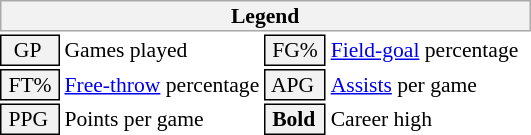<table class="toccolours" style="font-size: 90%; white-space: nowrap;">
<tr>
<th colspan="6" style="background:#f2f2f2; border:1px solid #aaa;">Legend</th>
</tr>
<tr>
<td style="background:#f2f2f2; border:1px solid black;">  GP</td>
<td>Games played</td>
<td style="background:#f2f2f2; border:1px solid black;"> FG% </td>
<td style="padding-right: 8px"><a href='#'>Field-goal</a> percentage</td>
</tr>
<tr>
<td style="background:#f2f2f2; border:1px solid black;"> FT% </td>
<td><a href='#'>Free-throw</a> percentage</td>
<td style="background:#f2f2f2; border:1px solid black;"> APG </td>
<td><a href='#'>Assists</a> per game</td>
</tr>
<tr>
<td style="background:#f2f2f2; border:1px solid black;"> PPG </td>
<td>Points per game</td>
<td style="background-color: #F2F2F2; border: 1px solid black"> <strong>Bold</strong> </td>
<td>Career high</td>
</tr>
<tr>
</tr>
</table>
